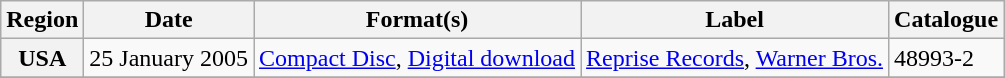<table class="wikitable plainrowheaders">
<tr>
<th scope="col">Region</th>
<th scope="col">Date</th>
<th scope="col">Format(s)</th>
<th scope="col">Label</th>
<th scope="col">Catalogue</th>
</tr>
<tr>
<th scope="row">USA</th>
<td>25 January 2005</td>
<td><a href='#'>Compact Disc</a>, <a href='#'>Digital download</a></td>
<td><a href='#'>Reprise Records</a>, <a href='#'>Warner Bros.</a></td>
<td>48993-2</td>
</tr>
<tr>
</tr>
</table>
